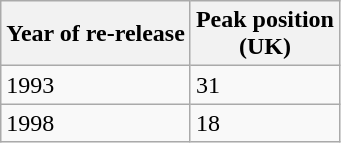<table class="wikitable">
<tr>
<th>Year of re-release</th>
<th>Peak position<br>(UK)</th>
</tr>
<tr>
<td>1993</td>
<td>31</td>
</tr>
<tr>
<td>1998</td>
<td>18</td>
</tr>
</table>
